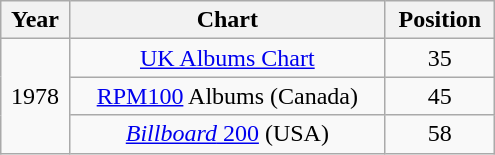<table class="wikitable" width="330px">
<tr>
<th align="center">Year</th>
<th align="center">Chart</th>
<th align="center">Position</th>
</tr>
<tr>
<td align="center" rowspan="3">1978</td>
<td align="center"><a href='#'>UK Albums Chart</a></td>
<td align="center">35</td>
</tr>
<tr>
<td align="center"><a href='#'>RPM100</a> Albums (Canada)</td>
<td align="center">45</td>
</tr>
<tr>
<td align="center"><a href='#'><em>Billboard</em> 200</a> (USA)</td>
<td align="center">58</td>
</tr>
</table>
